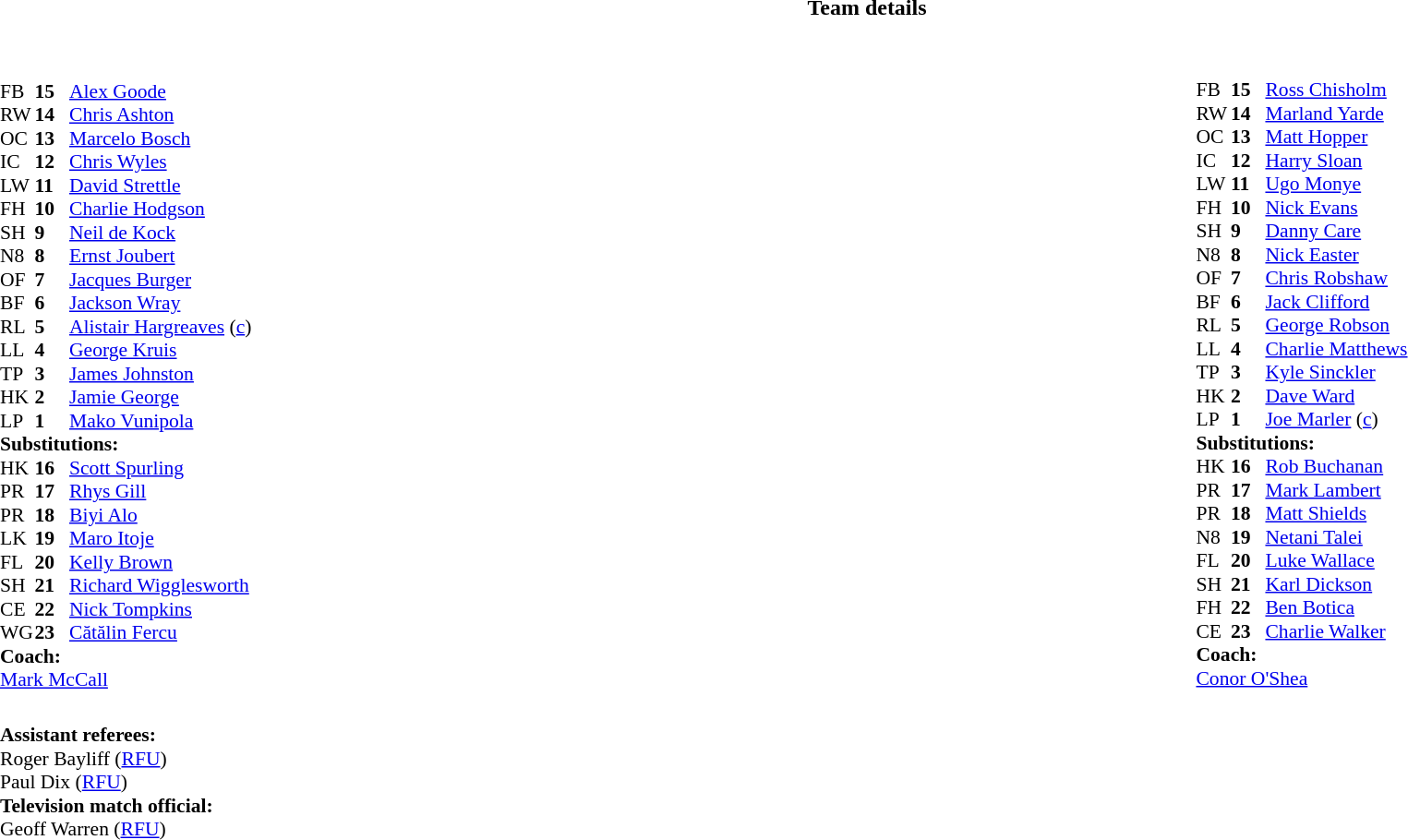<table border="0" style="width:100%;" class="collapsible collapsed">
<tr>
<th>Team details</th>
</tr>
<tr>
<td><br><table style="width:100%;">
<tr>
<td style="vertical-align:top; width:50%;"><br><table style="font-size: 90%" cellspacing="0" cellpadding="0">
<tr>
<th width="25"></th>
<th width="25"></th>
</tr>
<tr>
<td>FB</td>
<td><strong>15</strong></td>
<td> <a href='#'>Alex Goode</a></td>
</tr>
<tr>
<td>RW</td>
<td><strong>14</strong></td>
<td> <a href='#'>Chris Ashton</a></td>
<td></td>
</tr>
<tr>
<td>OC</td>
<td><strong>13</strong></td>
<td> <a href='#'>Marcelo Bosch</a></td>
</tr>
<tr>
<td>IC</td>
<td><strong>12</strong></td>
<td> <a href='#'>Chris Wyles</a></td>
</tr>
<tr>
<td>LW</td>
<td><strong>11</strong></td>
<td> <a href='#'>David Strettle</a></td>
<td></td>
<td></td>
</tr>
<tr>
<td>FH</td>
<td><strong>10</strong></td>
<td> <a href='#'>Charlie Hodgson</a></td>
<td></td>
<td></td>
</tr>
<tr>
<td>SH</td>
<td><strong>9</strong></td>
<td> <a href='#'>Neil de Kock</a></td>
<td></td>
<td></td>
</tr>
<tr>
<td>N8</td>
<td><strong>8</strong></td>
<td> <a href='#'>Ernst Joubert</a></td>
</tr>
<tr>
<td>OF</td>
<td><strong>7</strong></td>
<td> <a href='#'>Jacques Burger</a></td>
</tr>
<tr>
<td>BF</td>
<td><strong>6</strong></td>
<td> <a href='#'>Jackson Wray</a></td>
<td></td>
<td></td>
</tr>
<tr>
<td>RL</td>
<td><strong>5</strong></td>
<td> <a href='#'>Alistair Hargreaves</a> (<a href='#'>c</a>)</td>
<td></td>
<td></td>
</tr>
<tr>
<td>LL</td>
<td><strong>4</strong></td>
<td> <a href='#'>George Kruis</a></td>
</tr>
<tr>
<td>TP</td>
<td><strong>3</strong></td>
<td> <a href='#'>James Johnston</a></td>
<td></td>
<td></td>
</tr>
<tr>
<td>HK</td>
<td><strong>2</strong></td>
<td> <a href='#'>Jamie George</a></td>
<td></td>
<td></td>
</tr>
<tr>
<td>LP</td>
<td><strong>1</strong></td>
<td> <a href='#'>Mako Vunipola</a></td>
<td></td>
<td></td>
</tr>
<tr>
<td colspan=3><strong>Substitutions:</strong></td>
</tr>
<tr>
<td>HK</td>
<td><strong>16</strong></td>
<td> <a href='#'>Scott Spurling</a></td>
<td></td>
<td></td>
</tr>
<tr>
<td>PR</td>
<td><strong>17</strong></td>
<td> <a href='#'>Rhys Gill</a></td>
<td></td>
<td></td>
</tr>
<tr>
<td>PR</td>
<td><strong>18</strong></td>
<td> <a href='#'>Biyi Alo</a></td>
<td></td>
<td></td>
</tr>
<tr>
<td>LK</td>
<td><strong>19</strong></td>
<td> <a href='#'>Maro Itoje</a></td>
<td></td>
<td></td>
</tr>
<tr>
<td>FL</td>
<td><strong>20</strong></td>
<td> <a href='#'>Kelly Brown</a></td>
<td></td>
<td></td>
</tr>
<tr>
<td>SH</td>
<td><strong>21</strong></td>
<td> <a href='#'>Richard Wigglesworth</a></td>
<td></td>
<td></td>
</tr>
<tr>
<td>CE</td>
<td><strong>22</strong></td>
<td> <a href='#'>Nick Tompkins</a></td>
<td></td>
<td></td>
</tr>
<tr>
<td>WG</td>
<td><strong>23</strong></td>
<td> <a href='#'>Cătălin Fercu</a></td>
<td></td>
<td></td>
</tr>
<tr>
<td colspan=3><strong>Coach:</strong></td>
</tr>
<tr>
<td colspan="4"> <a href='#'>Mark McCall</a></td>
</tr>
<tr>
</tr>
</table>
</td>
<td style="vertical-align:top;width:50%;font-size:90%"><br><table cellspacing="0" cellpadding="0" style="margin:auto">
<tr>
<th width="25"></th>
<th width="25"></th>
</tr>
<tr>
<td>FB</td>
<td><strong>15</strong></td>
<td> <a href='#'>Ross Chisholm</a></td>
<td></td>
<td></td>
</tr>
<tr>
<td>RW</td>
<td><strong>14</strong></td>
<td> <a href='#'>Marland Yarde</a></td>
</tr>
<tr>
<td>OC</td>
<td><strong>13</strong></td>
<td> <a href='#'>Matt Hopper</a></td>
</tr>
<tr>
<td>IC</td>
<td><strong>12</strong></td>
<td> <a href='#'>Harry Sloan</a></td>
</tr>
<tr>
<td>LW</td>
<td><strong>11</strong></td>
<td> <a href='#'>Ugo Monye</a></td>
<td></td>
</tr>
<tr>
<td>FH</td>
<td><strong>10</strong></td>
<td> <a href='#'>Nick Evans</a></td>
<td></td>
<td></td>
</tr>
<tr>
<td>SH</td>
<td><strong>9</strong></td>
<td> <a href='#'>Danny Care</a></td>
<td></td>
<td></td>
</tr>
<tr>
<td>N8</td>
<td><strong>8</strong></td>
<td> <a href='#'>Nick Easter</a></td>
</tr>
<tr>
<td>OF</td>
<td><strong>7</strong></td>
<td> <a href='#'>Chris Robshaw</a></td>
</tr>
<tr>
<td>BF</td>
<td><strong>6</strong></td>
<td> <a href='#'>Jack Clifford</a></td>
<td></td>
<td colspan=2></td>
<td></td>
</tr>
<tr>
<td>RL</td>
<td><strong>5</strong></td>
<td> <a href='#'>George Robson</a></td>
</tr>
<tr>
<td>LL</td>
<td><strong>4</strong></td>
<td> <a href='#'>Charlie Matthews</a></td>
<td></td>
<td></td>
</tr>
<tr>
<td>TP</td>
<td><strong>3</strong></td>
<td> <a href='#'>Kyle Sinckler</a></td>
<td></td>
<td></td>
</tr>
<tr>
<td>HK</td>
<td><strong>2</strong></td>
<td> <a href='#'>Dave Ward</a></td>
<td></td>
<td></td>
</tr>
<tr>
<td>LP</td>
<td><strong>1</strong></td>
<td> <a href='#'>Joe Marler</a> (<a href='#'>c</a>)</td>
<td></td>
<td></td>
</tr>
<tr>
<td colspan=3><strong>Substitutions:</strong></td>
</tr>
<tr>
<td>HK</td>
<td><strong>16</strong></td>
<td> <a href='#'>Rob Buchanan</a></td>
<td></td>
<td></td>
</tr>
<tr>
<td>PR</td>
<td><strong>17</strong></td>
<td> <a href='#'>Mark Lambert</a></td>
</tr>
<tr>
<td>PR</td>
<td><strong>18</strong></td>
<td> <a href='#'>Matt Shields</a></td>
<td></td>
<td></td>
</tr>
<tr>
<td>N8</td>
<td><strong>19</strong></td>
<td> <a href='#'>Netani Talei</a></td>
<td></td>
<td></td>
<td></td>
<td></td>
</tr>
<tr>
<td>FL</td>
<td><strong>20</strong></td>
<td> <a href='#'>Luke Wallace</a></td>
<td></td>
<td></td>
</tr>
<tr>
<td>SH</td>
<td><strong>21</strong></td>
<td> <a href='#'>Karl Dickson</a></td>
<td></td>
<td></td>
</tr>
<tr>
<td>FH</td>
<td><strong>22</strong></td>
<td> <a href='#'>Ben Botica</a></td>
<td></td>
<td></td>
</tr>
<tr>
<td>CE</td>
<td><strong>23</strong></td>
<td> <a href='#'>Charlie Walker</a></td>
<td></td>
<td></td>
</tr>
<tr>
<td colspan=3><strong>Coach:</strong></td>
</tr>
<tr>
<td colspan="4"> <a href='#'>Conor O'Shea</a></td>
</tr>
<tr>
</tr>
</table>
</td>
</tr>
</table>
<table style="width:100%;font-size:90%">
<tr>
<td><br>
<strong>Assistant referees:</strong>
<br> Roger Bayliff (<a href='#'>RFU</a>)
<br> Paul Dix (<a href='#'>RFU</a>)
<br><strong>Television match official:</strong>
<br> Geoff Warren (<a href='#'>RFU</a>)</td>
</tr>
</table>
</td>
</tr>
</table>
